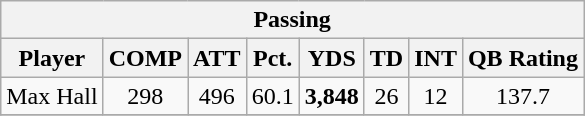<table class="wikitable">
<tr>
<th colspan="8" align="center">Passing</th>
</tr>
<tr>
<th>Player</th>
<th>COMP</th>
<th>ATT</th>
<th>Pct.</th>
<th>YDS</th>
<th>TD</th>
<th>INT</th>
<th>QB Rating</th>
</tr>
<tr>
<td>Max Hall</td>
<td align="center">298</td>
<td align="center">496</td>
<td align="center">60.1</td>
<td align="center"><strong>3,848</strong></td>
<td align="center">26</td>
<td align="center">12</td>
<td align="center">137.7</td>
</tr>
<tr>
</tr>
</table>
